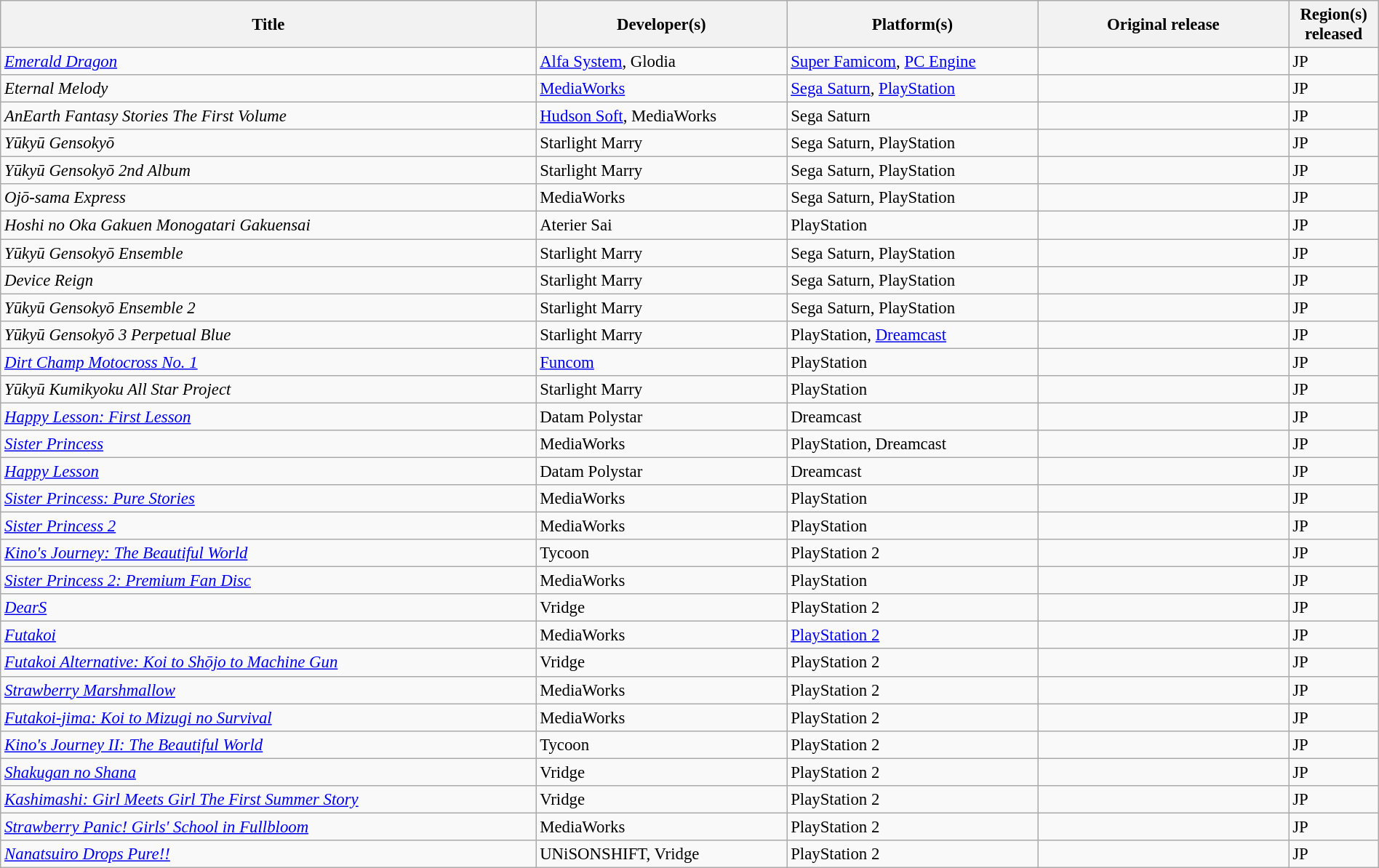<table class="wikitable sortable" style="width:100%; font-size:95%;">
<tr>
<th width="32%">Title</th>
<th width="15%">Developer(s)</th>
<th width="15%">Platform(s)</th>
<th width="15%">Original release</th>
<th width="5%">Region(s) released</th>
</tr>
<tr>
<td><em><a href='#'>Emerald Dragon</a></em></td>
<td><a href='#'>Alfa System</a>, Glodia</td>
<td><a href='#'>Super Famicom</a>, <a href='#'>PC Engine</a></td>
<td></td>
<td>JP</td>
</tr>
<tr>
<td><em>Eternal Melody</em></td>
<td><a href='#'>MediaWorks</a></td>
<td><a href='#'>Sega Saturn</a>, <a href='#'>PlayStation</a></td>
<td></td>
<td>JP</td>
</tr>
<tr>
<td><em>AnEarth Fantasy Stories The First Volume</em></td>
<td><a href='#'>Hudson Soft</a>, MediaWorks</td>
<td>Sega Saturn</td>
<td></td>
<td>JP</td>
</tr>
<tr>
<td><em>Yūkyū Gensokyō</em></td>
<td>Starlight Marry</td>
<td>Sega Saturn, PlayStation</td>
<td></td>
<td>JP</td>
</tr>
<tr>
<td><em>Yūkyū Gensokyō 2nd Album</em></td>
<td>Starlight Marry</td>
<td>Sega Saturn, PlayStation</td>
<td></td>
<td>JP</td>
</tr>
<tr>
<td><em>Ojō-sama Express</em></td>
<td>MediaWorks</td>
<td>Sega Saturn, PlayStation</td>
<td></td>
<td>JP</td>
</tr>
<tr>
<td><em>Hoshi no Oka Gakuen Monogatari Gakuensai</em></td>
<td>Aterier Sai</td>
<td>PlayStation</td>
<td></td>
<td>JP</td>
</tr>
<tr>
<td><em>Yūkyū Gensokyō Ensemble</em></td>
<td>Starlight Marry</td>
<td>Sega Saturn, PlayStation</td>
<td></td>
<td>JP</td>
</tr>
<tr>
<td><em>Device Reign</em></td>
<td>Starlight Marry</td>
<td>Sega Saturn, PlayStation</td>
<td></td>
<td>JP</td>
</tr>
<tr>
<td><em>Yūkyū Gensokyō Ensemble 2</em></td>
<td>Starlight Marry</td>
<td>Sega Saturn, PlayStation</td>
<td></td>
<td>JP</td>
</tr>
<tr>
<td><em>Yūkyū Gensokyō 3 Perpetual Blue</em></td>
<td>Starlight Marry</td>
<td>PlayStation, <a href='#'>Dreamcast</a></td>
<td></td>
<td>JP</td>
</tr>
<tr>
<td><em><a href='#'>Dirt Champ Motocross No. 1</a></em></td>
<td><a href='#'>Funcom</a></td>
<td>PlayStation</td>
<td></td>
<td>JP</td>
</tr>
<tr>
<td><em>Yūkyū Kumikyoku All Star Project</em></td>
<td>Starlight Marry</td>
<td>PlayStation</td>
<td></td>
<td>JP</td>
</tr>
<tr>
<td><em><a href='#'>Happy Lesson: First Lesson</a></em></td>
<td>Datam Polystar</td>
<td>Dreamcast</td>
<td></td>
<td>JP</td>
</tr>
<tr>
<td><em><a href='#'>Sister Princess</a></em></td>
<td>MediaWorks</td>
<td>PlayStation, Dreamcast</td>
<td></td>
<td>JP</td>
</tr>
<tr>
<td><em><a href='#'>Happy Lesson</a></em></td>
<td>Datam Polystar</td>
<td>Dreamcast</td>
<td></td>
<td>JP</td>
</tr>
<tr>
<td><em><a href='#'>Sister Princess: Pure Stories</a></em></td>
<td>MediaWorks</td>
<td>PlayStation</td>
<td></td>
<td>JP</td>
</tr>
<tr>
<td><em><a href='#'>Sister Princess 2</a></em></td>
<td>MediaWorks</td>
<td>PlayStation</td>
<td></td>
<td>JP</td>
</tr>
<tr>
<td><em><a href='#'>Kino's Journey: The Beautiful World</a></em></td>
<td>Tycoon</td>
<td>PlayStation 2</td>
<td></td>
<td>JP</td>
</tr>
<tr>
<td><em><a href='#'>Sister Princess 2: Premium Fan Disc</a></em></td>
<td>MediaWorks</td>
<td>PlayStation</td>
<td></td>
<td>JP</td>
</tr>
<tr>
<td><em><a href='#'>DearS</a></em></td>
<td>Vridge</td>
<td>PlayStation 2</td>
<td></td>
<td>JP</td>
</tr>
<tr>
<td><em><a href='#'>Futakoi</a></em></td>
<td>MediaWorks</td>
<td><a href='#'>PlayStation 2</a></td>
<td></td>
<td>JP</td>
</tr>
<tr>
<td><em><a href='#'>Futakoi Alternative: Koi to Shōjo to Machine Gun</a></em></td>
<td>Vridge</td>
<td>PlayStation 2</td>
<td></td>
<td>JP</td>
</tr>
<tr>
<td><em><a href='#'>Strawberry Marshmallow</a></em></td>
<td>MediaWorks</td>
<td>PlayStation 2</td>
<td></td>
<td>JP</td>
</tr>
<tr>
<td><em><a href='#'>Futakoi-jima: Koi to Mizugi no Survival</a></em></td>
<td>MediaWorks</td>
<td>PlayStation 2</td>
<td></td>
<td>JP</td>
</tr>
<tr>
<td><em><a href='#'>Kino's Journey II: The Beautiful World</a></em></td>
<td>Tycoon</td>
<td>PlayStation 2</td>
<td></td>
<td>JP</td>
</tr>
<tr>
<td><em><a href='#'>Shakugan no Shana</a></em></td>
<td>Vridge</td>
<td>PlayStation 2</td>
<td></td>
<td>JP</td>
</tr>
<tr>
<td><em><a href='#'>Kashimashi: Girl Meets Girl The First Summer Story</a></em></td>
<td>Vridge</td>
<td>PlayStation 2</td>
<td></td>
<td>JP</td>
</tr>
<tr>
<td><em><a href='#'>Strawberry Panic! Girls' School in Fullbloom</a></em></td>
<td>MediaWorks</td>
<td>PlayStation 2</td>
<td></td>
<td>JP</td>
</tr>
<tr>
<td><em><a href='#'>Nanatsuiro Drops Pure!!</a></em></td>
<td>UNiSONSHIFT, Vridge</td>
<td>PlayStation 2</td>
<td></td>
<td>JP</td>
</tr>
</table>
